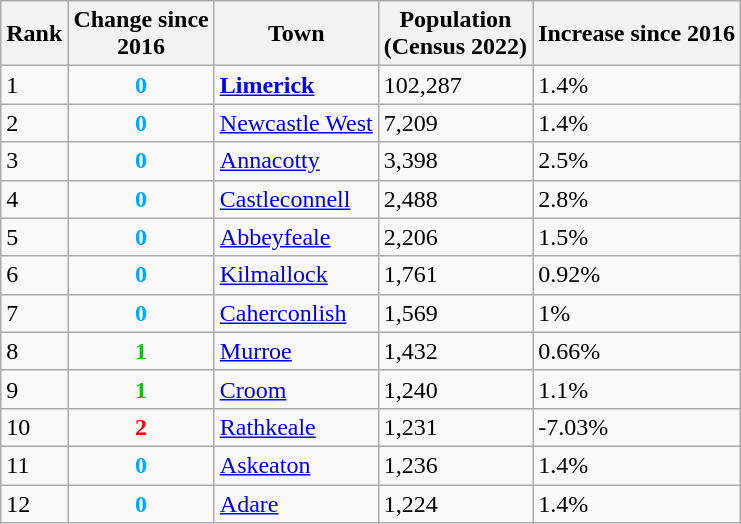<table class="wikitable sortable">
<tr>
<th>Rank</th>
<th>Change since<br>2016</th>
<th>Town</th>
<th>Population<br>(Census 2022)</th>
<th>Increase since 2016</th>
</tr>
<tr>
<td align=left>1</td>
<td style="text-align:center; color:#0af;"> <strong>0</strong></td>
<td><strong><a href='#'>Limerick</a></strong></td>
<td align="left">102,287</td>
<td>1.4%</td>
</tr>
<tr>
<td align=left>2</td>
<td style="text-align:center; color:#0af;"> <strong>0</strong></td>
<td><a href='#'>Newcastle West</a></td>
<td align="left">7,209</td>
<td>1.4%</td>
</tr>
<tr>
<td align=left>3</td>
<td style="text-align:center; color:#0af;"> <strong>0</strong></td>
<td><a href='#'>Annacotty</a></td>
<td align="left">3,398</td>
<td>2.5%</td>
</tr>
<tr>
<td align=left>4</td>
<td style="text-align:center; color:#0af;"> <strong>0</strong></td>
<td><a href='#'>Castleconnell</a></td>
<td align="left ">2,488</td>
<td>2.8%</td>
</tr>
<tr>
<td align=left>5</td>
<td style="text-align:center; color:#0af;"> <strong>0</strong></td>
<td><a href='#'>Abbeyfeale</a></td>
<td align="left">2,206</td>
<td>1.5%</td>
</tr>
<tr>
<td align=left>6</td>
<td style="text-align:center; color:#0af;"> <strong>0</strong></td>
<td><a href='#'>Kilmallock</a></td>
<td align="left">1,761</td>
<td>0.92%</td>
</tr>
<tr>
<td align=left>7</td>
<td style="text-align:center; color:#0af;"> <strong>0</strong></td>
<td><a href='#'>Caherconlish</a></td>
<td align="left">1,569</td>
<td>1%</td>
</tr>
<tr>
<td align="left">8</td>
<td style="text-align:center; color:#0c0;"> <strong>1</strong></td>
<td><a href='#'>Murroe</a></td>
<td align="left">1,432</td>
<td>0.66%</td>
</tr>
<tr>
<td align="left">9</td>
<td style="text-align:center; color:#0c0;"> <strong>1</strong></td>
<td><a href='#'>Croom</a></td>
<td align="left">1,240</td>
<td>1.1%</td>
</tr>
<tr>
<td align="left">10</td>
<td style="text-align:center; color:#f00;"> <strong>2</strong></td>
<td><a href='#'>Rathkeale</a></td>
<td align="left">1,231</td>
<td>-7.03%</td>
</tr>
<tr>
<td align=left>11</td>
<td style="text-align:center; color:#0af;"> <strong>0</strong></td>
<td><a href='#'>Askeaton</a></td>
<td align="left">1,236</td>
<td>1.4%</td>
</tr>
<tr>
<td align=left>12</td>
<td style="text-align:center; color:#0af;"> <strong>0</strong></td>
<td><a href='#'>Adare</a></td>
<td align="left">1,224</td>
<td>1.4%</td>
</tr>
</table>
